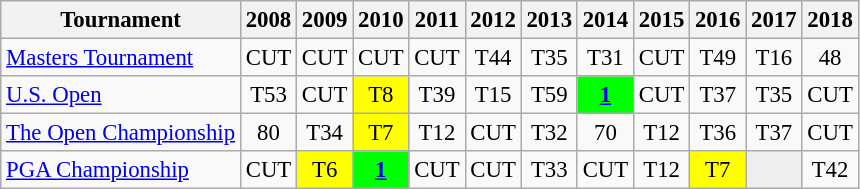<table class="wikitable" style="font-size:95%;text-align:center;">
<tr>
<th>Tournament</th>
<th>2008</th>
<th>2009</th>
<th>2010</th>
<th>2011</th>
<th>2012</th>
<th>2013</th>
<th>2014</th>
<th>2015</th>
<th>2016</th>
<th>2017</th>
<th>2018</th>
</tr>
<tr>
<td align=left><a href='#'>Masters Tournament</a></td>
<td>CUT</td>
<td>CUT</td>
<td>CUT</td>
<td>CUT</td>
<td>T44</td>
<td>T35</td>
<td>T31</td>
<td>CUT</td>
<td>T49</td>
<td>T16</td>
<td>48</td>
</tr>
<tr>
<td align=left><a href='#'>U.S. Open</a></td>
<td>T53</td>
<td>CUT</td>
<td style="background:yellow;">T8</td>
<td>T39</td>
<td>T15</td>
<td>T59</td>
<td style="background:lime;"><strong><a href='#'>1</a></strong></td>
<td>CUT</td>
<td>T37</td>
<td>T35</td>
<td>CUT</td>
</tr>
<tr>
<td align=left><a href='#'>The Open Championship</a></td>
<td>80</td>
<td>T34</td>
<td style="background:yellow;">T7</td>
<td>T12</td>
<td>CUT</td>
<td>T32</td>
<td>70</td>
<td>T12</td>
<td>T36</td>
<td>T37</td>
<td>CUT</td>
</tr>
<tr>
<td align=left><a href='#'>PGA Championship</a></td>
<td>CUT</td>
<td style="background:yellow;">T6</td>
<td style="background:lime;"><strong><a href='#'>1</a></strong></td>
<td>CUT</td>
<td>CUT</td>
<td>T33</td>
<td>CUT</td>
<td>T12</td>
<td style="background:yellow;">T7</td>
<td style="background:#eeeeee;"></td>
<td>T42</td>
</tr>
</table>
